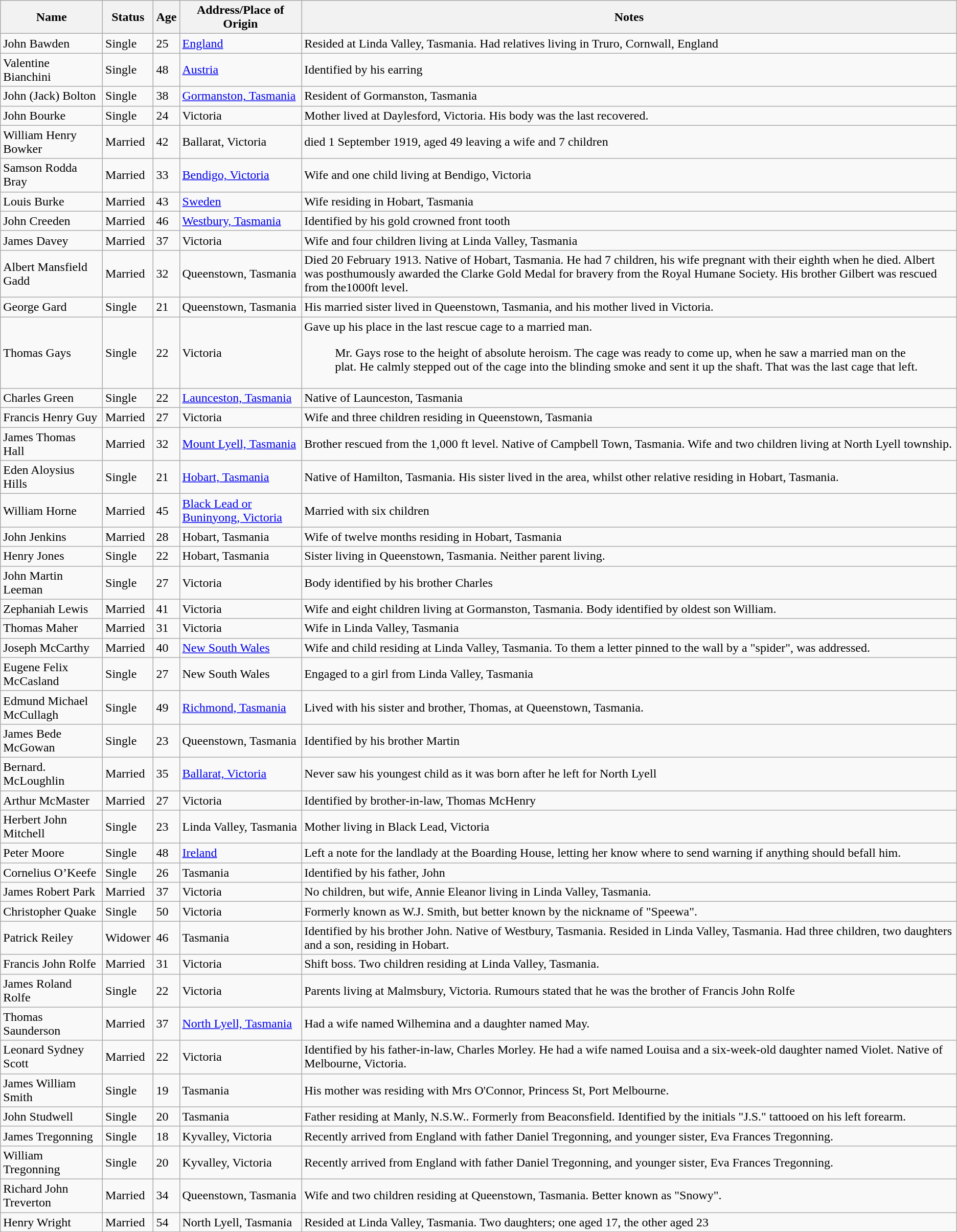<table class=wikitable>
<tr>
<th>Name</th>
<th>Status</th>
<th>Age</th>
<th>Address/Place of Origin</th>
<th>Notes</th>
</tr>
<tr>
<td>John Bawden</td>
<td>Single</td>
<td>25</td>
<td><a href='#'>England</a></td>
<td>Resided at Linda Valley, Tasmania. Had relatives living in Truro, Cornwall, England</td>
</tr>
<tr>
<td>Valentine Bianchini</td>
<td>Single</td>
<td>48</td>
<td><a href='#'>Austria</a></td>
<td>Identified by his earring</td>
</tr>
<tr>
<td>John (Jack) Bolton</td>
<td>Single</td>
<td>38</td>
<td><a href='#'>Gormanston, Tasmania</a></td>
<td>Resident of Gormanston, Tasmania</td>
</tr>
<tr>
<td>John Bourke</td>
<td>Single</td>
<td>24</td>
<td>Victoria</td>
<td>Mother lived at Daylesford, Victoria. His body was the last recovered.</td>
</tr>
<tr>
<td>William Henry Bowker</td>
<td>Married</td>
<td>42</td>
<td>Ballarat, Victoria</td>
<td>died 1 September 1919, aged 49 leaving a wife and 7 children</td>
</tr>
<tr>
<td>Samson Rodda Bray</td>
<td>Married</td>
<td>33</td>
<td><a href='#'>Bendigo, Victoria</a></td>
<td>Wife and one child living at Bendigo, Victoria</td>
</tr>
<tr>
<td>Louis Burke</td>
<td>Married</td>
<td>43</td>
<td><a href='#'>Sweden</a></td>
<td>Wife residing in Hobart, Tasmania</td>
</tr>
<tr>
<td>John Creeden</td>
<td>Married</td>
<td>46</td>
<td><a href='#'>Westbury, Tasmania</a></td>
<td>Identified by his gold crowned front tooth</td>
</tr>
<tr>
<td>James Davey</td>
<td>Married</td>
<td>37</td>
<td>Victoria</td>
<td>Wife and four children living at Linda Valley, Tasmania</td>
</tr>
<tr>
<td>Albert Mansfield Gadd</td>
<td>Married</td>
<td>32</td>
<td>Queenstown, Tasmania</td>
<td>Died 20 February 1913. Native of Hobart, Tasmania. He had 7 children, his wife pregnant with their eighth when he died. Albert was posthumously awarded the Clarke Gold Medal for bravery from the Royal Humane Society. His brother Gilbert was rescued from the1000ft level.</td>
</tr>
<tr>
<td>George Gard</td>
<td>Single</td>
<td>21</td>
<td>Queenstown, Tasmania</td>
<td>His married sister lived in Queenstown, Tasmania, and his mother lived in Victoria.</td>
</tr>
<tr>
<td>Thomas Gays</td>
<td>Single</td>
<td>22</td>
<td>Victoria</td>
<td>Gave up his place in the last rescue cage to a married man. <blockquote>Mr. Gays rose to the height of absolute heroism. The cage was ready to come up, when he saw a married man on the plat. He calmly stepped out of the cage into the blinding smoke and sent it up the shaft. That was the last cage that left.</blockquote></td>
</tr>
<tr>
<td>Charles Green</td>
<td>Single</td>
<td>22</td>
<td><a href='#'>Launceston, Tasmania</a></td>
<td>Native of Launceston, Tasmania</td>
</tr>
<tr>
<td>Francis Henry Guy</td>
<td>Married</td>
<td>27</td>
<td>Victoria</td>
<td>Wife and three children residing in Queenstown, Tasmania</td>
</tr>
<tr>
<td>James Thomas Hall</td>
<td>Married</td>
<td>32</td>
<td><a href='#'>Mount Lyell, Tasmania</a></td>
<td>Brother rescued from the 1,000 ft level. Native of Campbell Town, Tasmania. Wife and two children living at North Lyell township.</td>
</tr>
<tr>
<td>Eden Aloysius Hills</td>
<td>Single</td>
<td>21</td>
<td><a href='#'>Hobart, Tasmania</a></td>
<td>Native of Hamilton, Tasmania. His sister lived in the area, whilst other relative residing in Hobart, Tasmania.</td>
</tr>
<tr>
<td>William Horne</td>
<td>Married</td>
<td>45</td>
<td><a href='#'>Black Lead or Buninyong, Victoria</a></td>
<td>Married with six children</td>
</tr>
<tr>
<td>John Jenkins</td>
<td>Married</td>
<td>28</td>
<td>Hobart, Tasmania</td>
<td>Wife of twelve months residing in Hobart, Tasmania</td>
</tr>
<tr>
<td>Henry Jones</td>
<td>Single</td>
<td>22</td>
<td>Hobart, Tasmania</td>
<td>Sister living in Queenstown, Tasmania. Neither parent living.</td>
</tr>
<tr>
<td>John Martin Leeman</td>
<td>Single</td>
<td>27</td>
<td>Victoria</td>
<td>Body identified by his brother Charles</td>
</tr>
<tr>
<td>Zephaniah Lewis</td>
<td>Married</td>
<td>41</td>
<td>Victoria</td>
<td>Wife and eight children living at Gormanston, Tasmania. Body identified by oldest son William.</td>
</tr>
<tr>
<td>Thomas Maher</td>
<td>Married</td>
<td>31</td>
<td>Victoria</td>
<td>Wife in Linda Valley, Tasmania</td>
</tr>
<tr>
<td>Joseph McCarthy</td>
<td>Married</td>
<td>40</td>
<td><a href='#'>New South Wales</a></td>
<td>Wife and child residing at Linda Valley, Tasmania. To them a letter pinned to the wall by a "spider", was addressed.</td>
</tr>
<tr>
<td>Eugene Felix McCasland</td>
<td>Single</td>
<td>27</td>
<td>New South Wales</td>
<td>Engaged to a girl from Linda Valley, Tasmania</td>
</tr>
<tr>
<td>Edmund Michael McCullagh</td>
<td>Single</td>
<td>49</td>
<td><a href='#'>Richmond, Tasmania</a></td>
<td>Lived with his sister and brother, Thomas, at Queenstown, Tasmania.</td>
</tr>
<tr>
<td>James Bede McGowan</td>
<td>Single</td>
<td>23</td>
<td>Queenstown, Tasmania</td>
<td>Identified by his brother Martin</td>
</tr>
<tr>
<td>Bernard. McLoughlin</td>
<td>Married</td>
<td>35</td>
<td><a href='#'>Ballarat, Victoria</a></td>
<td>Never saw his youngest child as it was born after he left for North Lyell</td>
</tr>
<tr>
<td>Arthur McMaster</td>
<td>Married</td>
<td>27</td>
<td>Victoria</td>
<td>Identified by brother-in-law, Thomas McHenry</td>
</tr>
<tr>
<td>Herbert John Mitchell</td>
<td>Single</td>
<td>23</td>
<td>Linda Valley, Tasmania</td>
<td>Mother living in Black Lead, Victoria</td>
</tr>
<tr>
<td>Peter Moore</td>
<td>Single</td>
<td>48</td>
<td><a href='#'>Ireland</a></td>
<td>Left a note for the landlady at the Boarding House, letting her know where to send warning if anything should befall him.</td>
</tr>
<tr>
<td>Cornelius O’Keefe</td>
<td>Single</td>
<td>26</td>
<td>Tasmania</td>
<td>Identified by his father, John</td>
</tr>
<tr>
<td>James Robert Park</td>
<td>Married</td>
<td>37</td>
<td>Victoria</td>
<td>No children, but wife, Annie Eleanor living in Linda Valley, Tasmania.</td>
</tr>
<tr>
<td>Christopher Quake</td>
<td>Single</td>
<td>50</td>
<td>Victoria</td>
<td>Formerly known as W.J. Smith, but better known by the nickname of "Speewa".</td>
</tr>
<tr>
<td>Patrick Reiley</td>
<td>Widower</td>
<td>46</td>
<td>Tasmania</td>
<td>Identified by his brother John. Native of Westbury, Tasmania. Resided in Linda Valley, Tasmania. Had three children, two daughters and a son, residing in Hobart.</td>
</tr>
<tr>
<td>Francis John Rolfe</td>
<td>Married</td>
<td>31</td>
<td>Victoria</td>
<td>Shift boss. Two children residing at Linda Valley, Tasmania.</td>
</tr>
<tr>
<td>James Roland Rolfe</td>
<td>Single</td>
<td>22</td>
<td>Victoria</td>
<td>Parents living at Malmsbury, Victoria. Rumours stated that he was the brother of Francis John Rolfe</td>
</tr>
<tr>
<td>Thomas Saunderson</td>
<td>Married</td>
<td>37</td>
<td><a href='#'>North Lyell, Tasmania</a></td>
<td>Had a wife named Wilhemina and a daughter named May.</td>
</tr>
<tr>
<td>Leonard Sydney Scott</td>
<td>Married</td>
<td>22</td>
<td>Victoria</td>
<td>Identified by his father-in-law, Charles Morley. He had a wife named Louisa and a six-week-old daughter named Violet. Native of Melbourne, Victoria.</td>
</tr>
<tr>
<td>James William Smith</td>
<td>Single</td>
<td>19</td>
<td>Tasmania</td>
<td>His mother was residing with Mrs O'Connor, Princess St, Port Melbourne.</td>
</tr>
<tr>
<td>John Studwell</td>
<td>Single</td>
<td>20</td>
<td>Tasmania</td>
<td>Father residing at Manly, N.S.W.. Formerly from Beaconsfield. Identified by the initials "J.S." tattooed on his left forearm.</td>
</tr>
<tr>
<td>James Tregonning</td>
<td>Single</td>
<td>18</td>
<td>Kyvalley, Victoria</td>
<td>Recently arrived from England with father Daniel Tregonning, and younger sister, Eva Frances Tregonning.</td>
</tr>
<tr>
<td>William Tregonning</td>
<td>Single</td>
<td>20</td>
<td>Kyvalley, Victoria</td>
<td>Recently arrived from England with father Daniel Tregonning, and younger sister, Eva Frances Tregonning.</td>
</tr>
<tr>
<td>Richard John Treverton</td>
<td>Married</td>
<td>34</td>
<td>Queenstown, Tasmania</td>
<td>Wife and two children residing at Queenstown, Tasmania. Better known as "Snowy".</td>
</tr>
<tr>
<td>Henry Wright</td>
<td>Married</td>
<td>54</td>
<td>North Lyell, Tasmania</td>
<td>Resided at Linda Valley, Tasmania. Two daughters; one aged 17, the other aged 23</td>
</tr>
</table>
